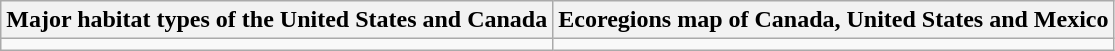<table class="wikitable">
<tr>
<th>Major habitat types of the United States and Canada</th>
<th>Ecoregions map of Canada, United States and Mexico</th>
</tr>
<tr>
<td></td>
<td></td>
</tr>
</table>
